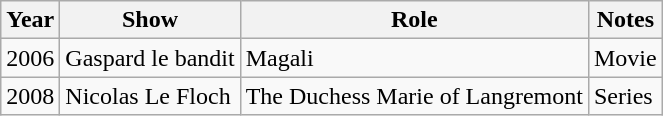<table class="wikitable">
<tr>
<th>Year</th>
<th>Show</th>
<th>Role</th>
<th>Notes</th>
</tr>
<tr>
<td>2006</td>
<td>Gaspard le bandit</td>
<td>Magali</td>
<td>Movie</td>
</tr>
<tr>
<td>2008</td>
<td>Nicolas Le Floch</td>
<td>The Duchess Marie of Langremont</td>
<td>Series</td>
</tr>
</table>
